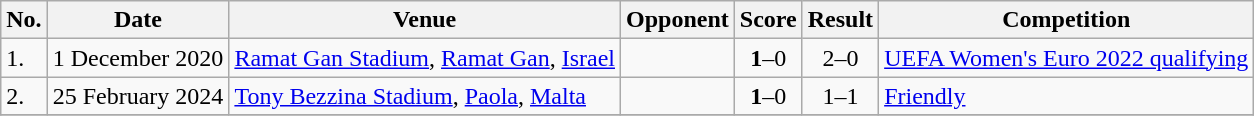<table class="wikitable">
<tr>
<th>No.</th>
<th>Date</th>
<th>Venue</th>
<th>Opponent</th>
<th>Score</th>
<th>Result</th>
<th>Competition</th>
</tr>
<tr>
<td>1.</td>
<td>1 December 2020</td>
<td><a href='#'>Ramat Gan Stadium</a>, <a href='#'>Ramat Gan</a>, <a href='#'>Israel</a></td>
<td></td>
<td align=center><strong>1</strong>–0</td>
<td align=center>2–0</td>
<td><a href='#'>UEFA Women's Euro 2022 qualifying</a></td>
</tr>
<tr>
<td>2.</td>
<td>25 February 2024</td>
<td><a href='#'>Tony Bezzina Stadium</a>, <a href='#'>Paola</a>, <a href='#'>Malta</a></td>
<td></td>
<td align=center><strong>1</strong>–0</td>
<td align=center>1–1</td>
<td><a href='#'>Friendly</a></td>
</tr>
<tr>
</tr>
</table>
